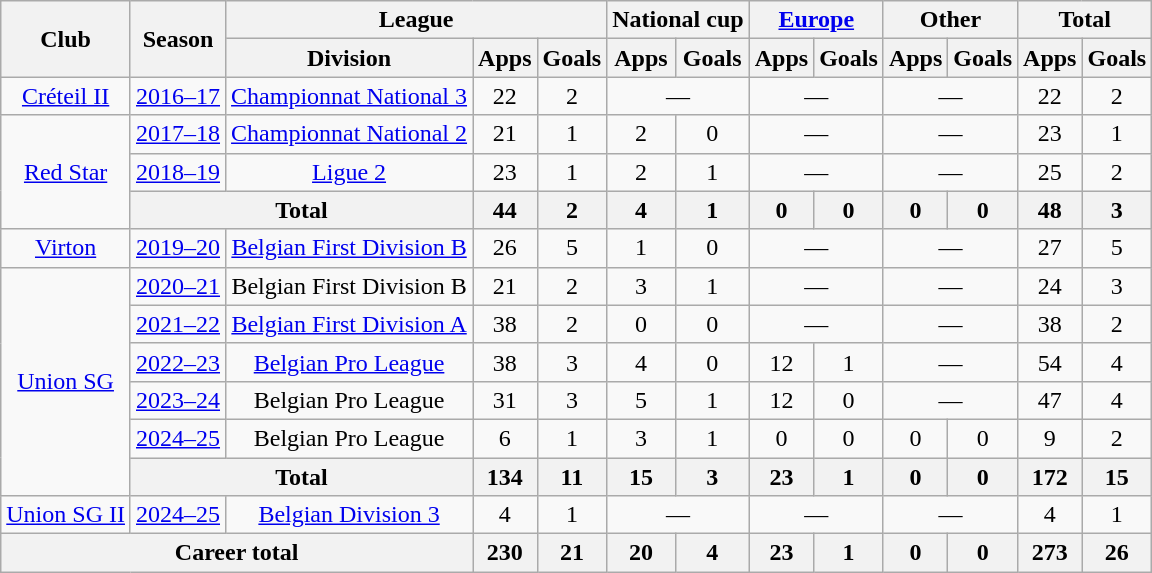<table class="wikitable" style="text-align:center">
<tr>
<th rowspan="2">Club</th>
<th rowspan="2">Season</th>
<th colspan="3">League</th>
<th colspan="2">National cup</th>
<th colspan="2"><a href='#'>Europe</a></th>
<th colspan="2">Other</th>
<th colspan="2">Total</th>
</tr>
<tr>
<th>Division</th>
<th>Apps</th>
<th>Goals</th>
<th>Apps</th>
<th>Goals</th>
<th>Apps</th>
<th>Goals</th>
<th>Apps</th>
<th>Goals</th>
<th>Apps</th>
<th>Goals</th>
</tr>
<tr>
<td><a href='#'>Créteil II</a></td>
<td><a href='#'>2016–17</a></td>
<td><a href='#'>Championnat National 3</a></td>
<td>22</td>
<td>2</td>
<td colspan="2">—</td>
<td colspan="2">—</td>
<td colspan="2">—</td>
<td>22</td>
<td>2</td>
</tr>
<tr>
<td rowspan="3"><a href='#'>Red Star</a></td>
<td><a href='#'>2017–18</a></td>
<td><a href='#'>Championnat National 2</a></td>
<td>21</td>
<td>1</td>
<td>2</td>
<td>0</td>
<td colspan="2">—</td>
<td colspan="2">—</td>
<td>23</td>
<td>1</td>
</tr>
<tr>
<td><a href='#'>2018–19</a></td>
<td><a href='#'>Ligue 2</a></td>
<td>23</td>
<td>1</td>
<td>2</td>
<td>1</td>
<td colspan="2">—</td>
<td colspan="2">—</td>
<td>25</td>
<td>2</td>
</tr>
<tr>
<th colspan="2">Total</th>
<th>44</th>
<th>2</th>
<th>4</th>
<th>1</th>
<th>0</th>
<th>0</th>
<th>0</th>
<th>0</th>
<th>48</th>
<th>3</th>
</tr>
<tr>
<td><a href='#'>Virton</a></td>
<td><a href='#'>2019–20</a></td>
<td><a href='#'>Belgian First Division B</a></td>
<td>26</td>
<td>5</td>
<td>1</td>
<td>0</td>
<td colspan="2">—</td>
<td colspan="2">—</td>
<td>27</td>
<td>5</td>
</tr>
<tr>
<td rowspan="6"><a href='#'>Union SG</a></td>
<td><a href='#'>2020–21</a></td>
<td>Belgian First Division B</td>
<td>21</td>
<td>2</td>
<td>3</td>
<td>1</td>
<td colspan="2">—</td>
<td colspan="2">—</td>
<td>24</td>
<td>3</td>
</tr>
<tr>
<td><a href='#'>2021–22</a></td>
<td><a href='#'>Belgian First Division A</a></td>
<td>38</td>
<td>2</td>
<td>0</td>
<td>0</td>
<td colspan="2">—</td>
<td colspan="2">—</td>
<td>38</td>
<td>2</td>
</tr>
<tr>
<td><a href='#'>2022–23</a></td>
<td><a href='#'>Belgian Pro League</a></td>
<td>38</td>
<td>3</td>
<td>4</td>
<td>0</td>
<td>12</td>
<td>1</td>
<td colspan="2">—</td>
<td>54</td>
<td>4</td>
</tr>
<tr>
<td><a href='#'>2023–24</a></td>
<td>Belgian Pro League</td>
<td>31</td>
<td>3</td>
<td>5</td>
<td>1</td>
<td>12</td>
<td>0</td>
<td colspan="2">—</td>
<td>47</td>
<td>4</td>
</tr>
<tr>
<td><a href='#'>2024–25</a></td>
<td>Belgian Pro League</td>
<td>6</td>
<td>1</td>
<td>3</td>
<td>1</td>
<td>0</td>
<td>0</td>
<td>0</td>
<td>0</td>
<td>9</td>
<td>2</td>
</tr>
<tr>
<th colspan="2">Total</th>
<th>134</th>
<th>11</th>
<th>15</th>
<th>3</th>
<th>23</th>
<th>1</th>
<th>0</th>
<th>0</th>
<th>172</th>
<th>15</th>
</tr>
<tr>
<td><a href='#'>Union SG II</a></td>
<td><a href='#'>2024–25</a></td>
<td><a href='#'>Belgian Division 3</a></td>
<td>4</td>
<td>1</td>
<td colspan="2">—</td>
<td colspan="2">—</td>
<td colspan="2">—</td>
<td>4</td>
<td>1</td>
</tr>
<tr>
<th colspan="3">Career total</th>
<th>230</th>
<th>21</th>
<th>20</th>
<th>4</th>
<th>23</th>
<th>1</th>
<th>0</th>
<th>0</th>
<th>273</th>
<th>26</th>
</tr>
</table>
